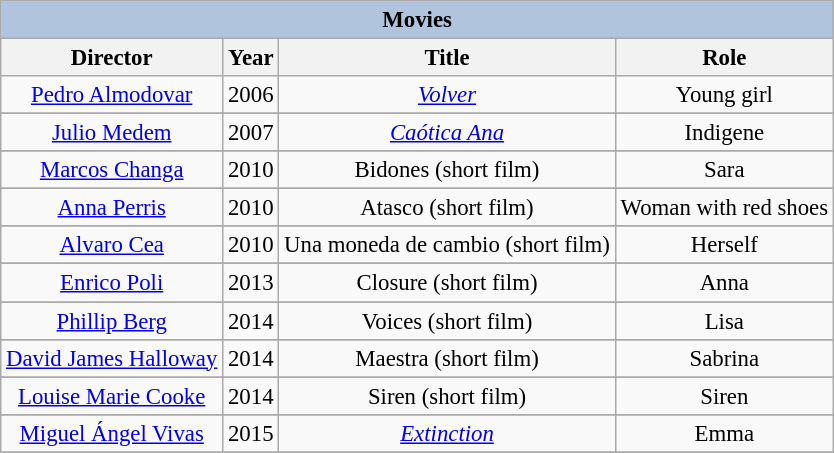<table class="wikitable" style="font-size:95%;">
<tr>
<th colspan="4" style="background: LightSteelBlue;">Movies</th>
</tr>
<tr>
<th>Director</th>
<th>Year</th>
<th>Title</th>
<th>Role</th>
</tr>
<tr align="center">
<td><a href='#'>Pedro Almodovar</a></td>
<td>2006</td>
<td><em><a href='#'>Volver</a></em></td>
<td>Young girl</td>
</tr>
<tr>
</tr>
<tr align="center">
<td><a href='#'>Julio Medem</a></td>
<td>2007</td>
<td><em><a href='#'>Caótica Ana</a></em></td>
<td>Indigene</td>
</tr>
<tr>
</tr>
<tr align="center">
<td><a href='#'>Marcos Changa</a></td>
<td>2010</td>
<td>Bidones (short film)</td>
<td>Sara</td>
</tr>
<tr>
</tr>
<tr align="center">
<td><a href='#'>Anna Perris</a></td>
<td>2010</td>
<td>Atasco (short film)</td>
<td>Woman with red shoes</td>
</tr>
<tr>
</tr>
<tr align="center">
<td><a href='#'>Alvaro Cea</a></td>
<td>2010</td>
<td>Una moneda de cambio (short film)</td>
<td>Herself</td>
</tr>
<tr>
</tr>
<tr align="center">
<td><a href='#'>Enrico Poli</a></td>
<td>2013</td>
<td>Closure (short film)</td>
<td>Anna</td>
</tr>
<tr>
</tr>
<tr align="center">
<td><a href='#'>Phillip Berg</a></td>
<td>2014</td>
<td>Voices (short film)</td>
<td>Lisa</td>
</tr>
<tr>
</tr>
<tr align="center">
<td><a href='#'>David James Halloway</a></td>
<td>2014</td>
<td>Maestra (short film)</td>
<td>Sabrina</td>
</tr>
<tr>
</tr>
<tr align="center">
<td><a href='#'>Louise Marie Cooke</a></td>
<td>2014</td>
<td>Siren (short film)</td>
<td>Siren</td>
</tr>
<tr>
</tr>
<tr align="center">
<td><a href='#'>Miguel Ángel Vivas</a></td>
<td>2015</td>
<td><em><a href='#'>Extinction</a></em></td>
<td>Emma</td>
</tr>
<tr>
</tr>
</table>
